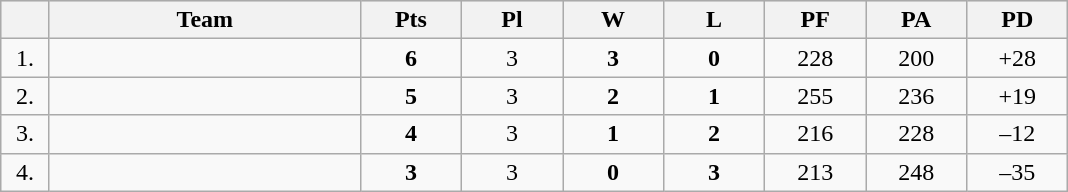<table class=wikitable style="text-align:center">
<tr bgcolor="#DCDCDC">
<th width="25"></th>
<th width="200">Team</th>
<th width="60">Pts</th>
<th width="60">Pl</th>
<th width="60">W</th>
<th width="60">L</th>
<th width="60">PF</th>
<th width="60">PA</th>
<th width="60">PD</th>
</tr>
<tr>
<td>1.</td>
<td align=left></td>
<td><strong>6</strong></td>
<td>3</td>
<td><strong>3</strong></td>
<td><strong>0</strong></td>
<td>228</td>
<td>200</td>
<td>+28</td>
</tr>
<tr>
<td>2.</td>
<td align=left></td>
<td><strong>5</strong></td>
<td>3</td>
<td><strong>2</strong></td>
<td><strong>1</strong></td>
<td>255</td>
<td>236</td>
<td>+19</td>
</tr>
<tr>
<td>3.</td>
<td align=left></td>
<td><strong>4</strong></td>
<td>3</td>
<td><strong>1</strong></td>
<td><strong>2</strong></td>
<td>216</td>
<td>228</td>
<td>–12</td>
</tr>
<tr>
<td>4.</td>
<td align=left></td>
<td><strong>3</strong></td>
<td>3</td>
<td><strong>0</strong></td>
<td><strong>3</strong></td>
<td>213</td>
<td>248</td>
<td>–35</td>
</tr>
</table>
